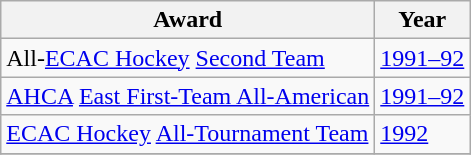<table class="wikitable">
<tr>
<th>Award</th>
<th>Year</th>
</tr>
<tr>
<td>All-<a href='#'>ECAC Hockey</a> <a href='#'>Second Team</a></td>
<td><a href='#'>1991–92</a></td>
</tr>
<tr>
<td><a href='#'>AHCA</a> <a href='#'>East First-Team All-American</a></td>
<td><a href='#'>1991–92</a></td>
</tr>
<tr>
<td><a href='#'>ECAC Hockey</a> <a href='#'>All-Tournament Team</a></td>
<td><a href='#'>1992</a></td>
</tr>
<tr>
</tr>
</table>
